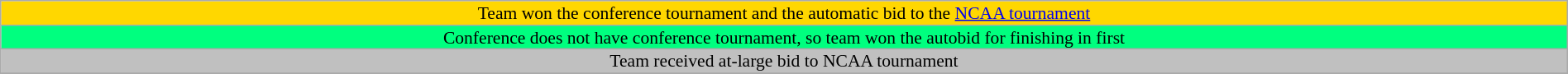<table class="wikitable" width="100%" style="font-size:90%; line-height:90%;">
<tr>
<td align="center" colspan="7" style="background:#FFD700;">Team won the conference tournament and the automatic bid to the <a href='#'>NCAA tournament</a></td>
</tr>
<tr>
<td align="center" colspan="7" style="background:#00FF7F;">Conference does not have conference tournament, so team won the autobid for finishing in first</td>
</tr>
<tr>
<td align="center" colspan="7" style="background:#C0C0C0;">Team received at-large bid to NCAA tournament</td>
</tr>
<tr>
</tr>
</table>
